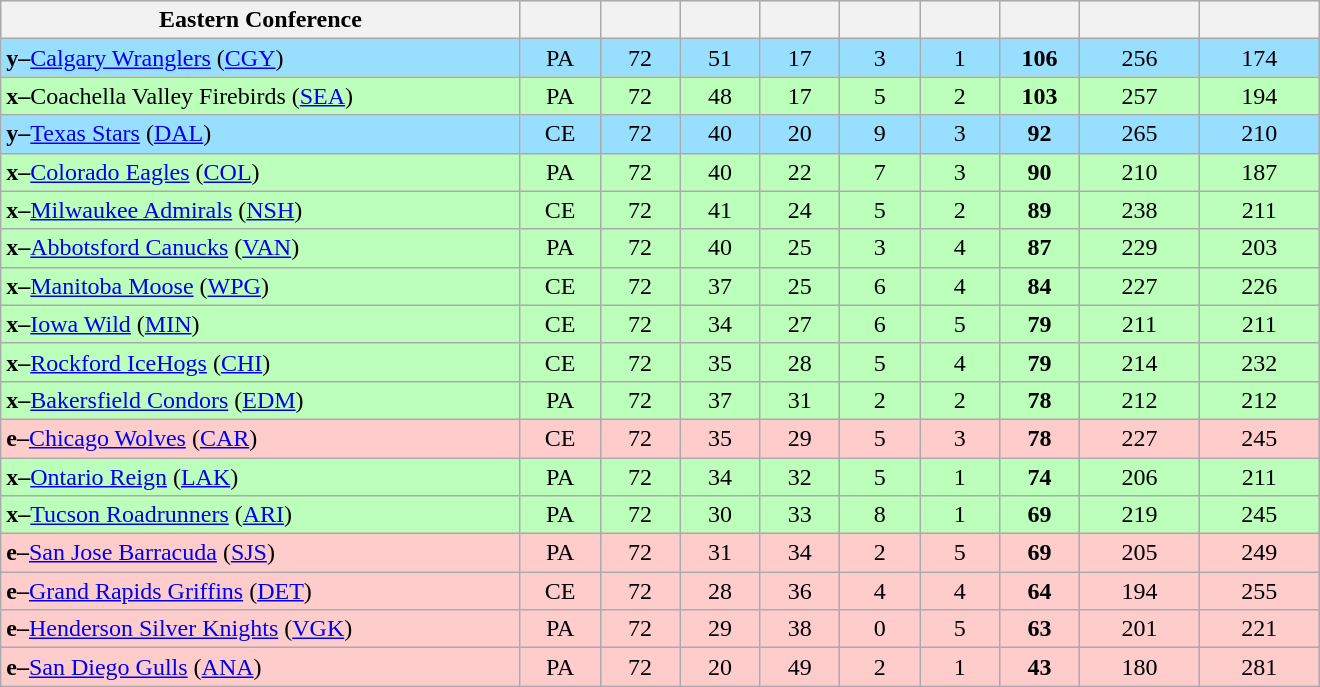<table class="wikitable" style="text-align:center; width:55em">
<tr style="background:#ddf;">
<th style="width:32.5%;">Eastern Conference</th>
<th style="width:5%;"></th>
<th style="width:5%;"></th>
<th style="width:5%;"></th>
<th style="width:5%;"></th>
<th style="width:5%;"></th>
<th style="width:5%;"></th>
<th style="width:5%;"></th>
<th style="width:7.5%;"></th>
<th style="width:7.5%;"></th>
</tr>
<tr style="background:#97deff;">
<td align=left><strong>y–</strong><a href='#'>Calgary Wranglers</a> (<a href='#'>CGY</a>)</td>
<td>PA</td>
<td>72</td>
<td>51</td>
<td>17</td>
<td>3</td>
<td>1</td>
<td><strong>106</strong></td>
<td>256</td>
<td>174</td>
</tr>
<tr style="background:#bfb;">
<td align=left><strong>x–</strong>Coachella Valley Firebirds (<a href='#'>SEA</a>)</td>
<td>PA</td>
<td>72</td>
<td>48</td>
<td>17</td>
<td>5</td>
<td>2</td>
<td><strong>103</strong></td>
<td>257</td>
<td>194</td>
</tr>
<tr style="background:#97deff;">
<td align=left><strong>y–</strong><a href='#'>Texas Stars</a> (<a href='#'>DAL</a>)</td>
<td>CE</td>
<td>72</td>
<td>40</td>
<td>20</td>
<td>9</td>
<td>3</td>
<td><strong>92</strong></td>
<td>265</td>
<td>210</td>
</tr>
<tr style="background:#bfb;">
<td align=left><strong>x–</strong><a href='#'>Colorado Eagles</a> (<a href='#'>COL</a>)</td>
<td>PA</td>
<td>72</td>
<td>40</td>
<td>22</td>
<td>7</td>
<td>3</td>
<td><strong>90</strong></td>
<td>210</td>
<td>187</td>
</tr>
<tr style="background:#bfb;">
<td align=left><strong>x–</strong><a href='#'>Milwaukee Admirals</a> (<a href='#'>NSH</a>)</td>
<td>CE</td>
<td>72</td>
<td>41</td>
<td>24</td>
<td>5</td>
<td>2</td>
<td><strong>89</strong></td>
<td>238</td>
<td>211</td>
</tr>
<tr style="background:#bfb;">
<td align=left><strong>x–</strong><a href='#'>Abbotsford Canucks</a> (<a href='#'>VAN</a>)</td>
<td>PA</td>
<td>72</td>
<td>40</td>
<td>25</td>
<td>3</td>
<td>4</td>
<td><strong>87</strong></td>
<td>229</td>
<td>203</td>
</tr>
<tr style="background:#bfb;">
<td align=left><strong>x–</strong><a href='#'>Manitoba Moose</a> (<a href='#'>WPG</a>)</td>
<td>CE</td>
<td>72</td>
<td>37</td>
<td>25</td>
<td>6</td>
<td>4</td>
<td><strong>84</strong></td>
<td>227</td>
<td>226</td>
</tr>
<tr style="background:#bfb;">
<td align=left><strong>x–</strong><a href='#'>Iowa Wild</a> (<a href='#'>MIN</a>)</td>
<td>CE</td>
<td>72</td>
<td>34</td>
<td>27</td>
<td>6</td>
<td>5</td>
<td><strong>79</strong></td>
<td>211</td>
<td>211</td>
</tr>
<tr style="background:#bfb;">
<td align=left><strong>x–</strong><a href='#'>Rockford IceHogs</a> (<a href='#'>CHI</a>)</td>
<td>CE</td>
<td>72</td>
<td>35</td>
<td>28</td>
<td>5</td>
<td>4</td>
<td><strong>79</strong></td>
<td>214</td>
<td>232</td>
</tr>
<tr style="background:#bfb;">
<td align=left><strong>x–</strong><a href='#'>Bakersfield Condors</a> (<a href='#'>EDM</a>)</td>
<td>PA</td>
<td>72</td>
<td>37</td>
<td>31</td>
<td>2</td>
<td>2</td>
<td><strong>78</strong></td>
<td>212</td>
<td>212</td>
</tr>
<tr style="background:#fcc;">
<td align=left><strong>e–</strong><a href='#'>Chicago Wolves</a> (<a href='#'>CAR</a>)</td>
<td>CE</td>
<td>72</td>
<td>35</td>
<td>29</td>
<td>5</td>
<td>3</td>
<td><strong>78</strong></td>
<td>227</td>
<td>245</td>
</tr>
<tr style="background:#bfb;">
<td align=left><strong>x–</strong><a href='#'>Ontario Reign</a> (<a href='#'>LAK</a>)</td>
<td>PA</td>
<td>72</td>
<td>34</td>
<td>32</td>
<td>5</td>
<td>1</td>
<td><strong>74</strong></td>
<td>206</td>
<td>211</td>
</tr>
<tr style="background:#bfb;">
<td align=left><strong>x–</strong><a href='#'>Tucson Roadrunners</a> (<a href='#'>ARI</a>)</td>
<td>PA</td>
<td>72</td>
<td>30</td>
<td>33</td>
<td>8</td>
<td>1</td>
<td><strong>69</strong></td>
<td>219</td>
<td>245</td>
</tr>
<tr style="background:#fcc;">
<td align=left><strong>e–</strong><a href='#'>San Jose Barracuda</a> (<a href='#'>SJS</a>)</td>
<td>PA</td>
<td>72</td>
<td>31</td>
<td>34</td>
<td>2</td>
<td>5</td>
<td><strong>69</strong></td>
<td>205</td>
<td>249</td>
</tr>
<tr style="background:#fcc;">
<td align=left><strong>e–</strong><a href='#'>Grand Rapids Griffins</a> (<a href='#'>DET</a>)</td>
<td>CE</td>
<td>72</td>
<td>28</td>
<td>36</td>
<td>4</td>
<td>4</td>
<td><strong>64</strong></td>
<td>194</td>
<td>255</td>
</tr>
<tr style="background:#fcc;">
<td align=left><strong>e–</strong><a href='#'>Henderson Silver Knights</a> (<a href='#'>VGK</a>)</td>
<td>PA</td>
<td>72</td>
<td>29</td>
<td>38</td>
<td>0</td>
<td>5</td>
<td><strong>63</strong></td>
<td>201</td>
<td>221</td>
</tr>
<tr style="background:#fcc;">
<td align=left><strong>e–</strong><a href='#'>San Diego Gulls</a> (<a href='#'>ANA</a>)</td>
<td>PA</td>
<td>72</td>
<td>20</td>
<td>49</td>
<td>2</td>
<td>1</td>
<td><strong>43</strong></td>
<td>180</td>
<td>281</td>
</tr>
</table>
